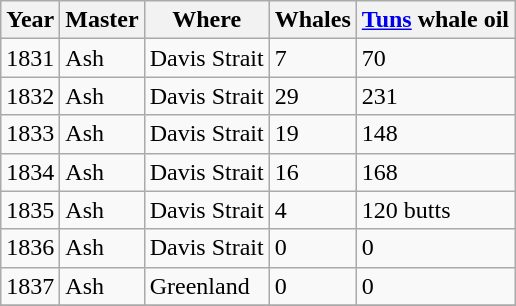<table class="sortable wikitable">
<tr>
<th>Year</th>
<th>Master</th>
<th>Where</th>
<th>Whales</th>
<th><a href='#'>Tuns</a> whale oil</th>
</tr>
<tr>
<td>1831</td>
<td>Ash</td>
<td>Davis Strait</td>
<td>7</td>
<td>70</td>
</tr>
<tr>
<td>1832</td>
<td>Ash</td>
<td>Davis Strait</td>
<td>29</td>
<td>231</td>
</tr>
<tr>
<td>1833</td>
<td>Ash</td>
<td>Davis Strait</td>
<td>19</td>
<td>148</td>
</tr>
<tr>
<td>1834</td>
<td>Ash</td>
<td>Davis Strait</td>
<td>16</td>
<td>168</td>
</tr>
<tr>
<td>1835</td>
<td>Ash</td>
<td>Davis Strait</td>
<td>4</td>
<td>120 butts</td>
</tr>
<tr>
<td>1836</td>
<td>Ash</td>
<td>Davis Strait</td>
<td>0</td>
<td>0</td>
</tr>
<tr>
<td>1837</td>
<td>Ash</td>
<td>Greenland</td>
<td>0</td>
<td>0</td>
</tr>
<tr>
</tr>
</table>
